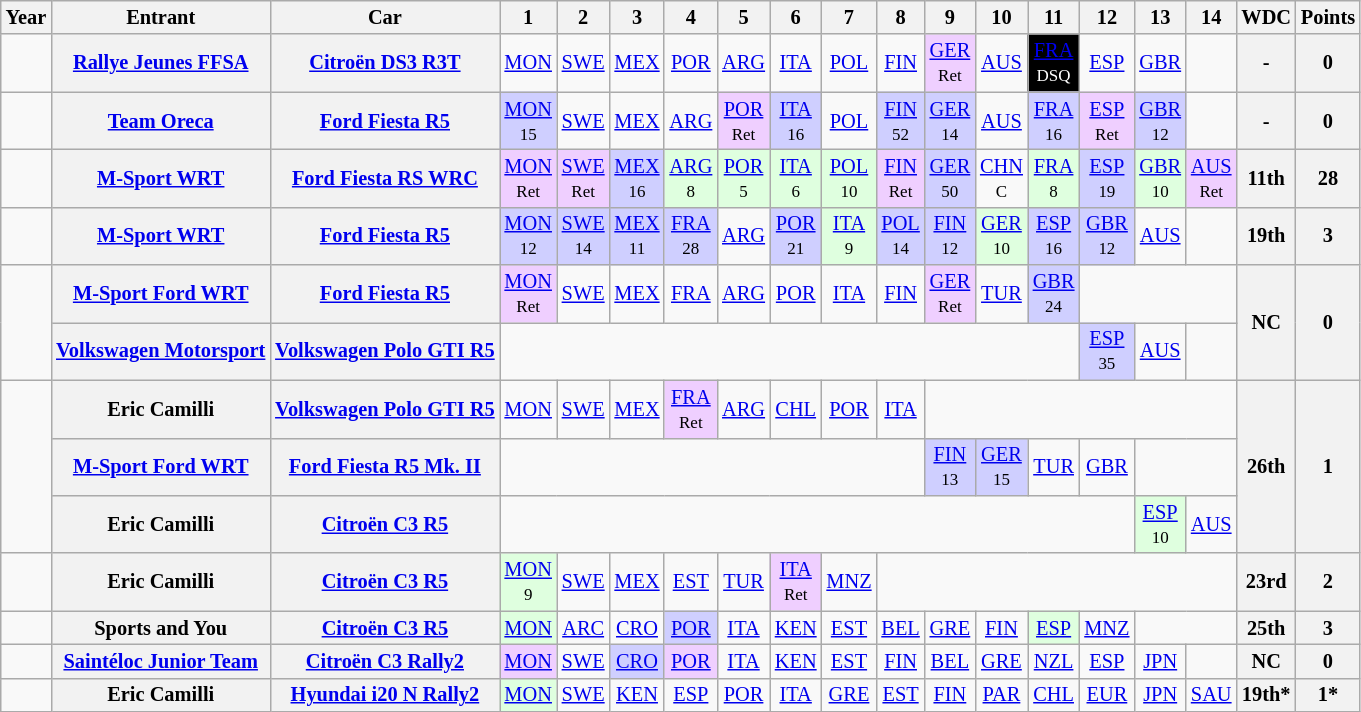<table class="wikitable" border="1" style="text-align:center; font-size:85%;">
<tr>
<th>Year</th>
<th>Entrant</th>
<th>Car</th>
<th>1</th>
<th>2</th>
<th>3</th>
<th>4</th>
<th>5</th>
<th>6</th>
<th>7</th>
<th>8</th>
<th>9</th>
<th>10</th>
<th>11</th>
<th>12</th>
<th>13</th>
<th>14</th>
<th>WDC</th>
<th>Points</th>
</tr>
<tr>
<td></td>
<th nowrap><a href='#'>Rallye Jeunes FFSA</a></th>
<th nowrap><a href='#'>Citroën DS3 R3T</a></th>
<td><a href='#'>MON</a></td>
<td><a href='#'>SWE</a></td>
<td><a href='#'>MEX</a></td>
<td><a href='#'>POR</a></td>
<td><a href='#'>ARG</a></td>
<td><a href='#'>ITA</a></td>
<td><a href='#'>POL</a></td>
<td><a href='#'>FIN</a></td>
<td style="background:#EFCFFF;"><a href='#'>GER</a><br><small>Ret</small></td>
<td><a href='#'>AUS</a></td>
<td style="background:#000000; color:#FFFFFF;"><a href='#'><span>FRA</span></a><br><small>DSQ</small></td>
<td><a href='#'>ESP</a></td>
<td><a href='#'>GBR</a></td>
<td></td>
<th>-</th>
<th>0</th>
</tr>
<tr>
<td></td>
<th nowrap><a href='#'>Team Oreca</a></th>
<th nowrap><a href='#'>Ford Fiesta R5</a></th>
<td style="background:#CFCFFF;"><a href='#'>MON</a><br><small>15</small></td>
<td><a href='#'>SWE</a></td>
<td><a href='#'>MEX</a></td>
<td><a href='#'>ARG</a></td>
<td style="background:#EFCFFF;"><a href='#'>POR</a><br><small>Ret</small></td>
<td style="background:#CFCFFF;"><a href='#'>ITA</a><br><small>16</small></td>
<td><a href='#'>POL</a></td>
<td style="background:#CFCFFF;"><a href='#'>FIN</a><br><small>52</small></td>
<td style="background:#CFCFFF;"><a href='#'>GER</a><br><small>14</small></td>
<td><a href='#'>AUS</a></td>
<td style="background:#CFCFFF;"><a href='#'>FRA</a><br><small>16</small></td>
<td style="background:#EFCFFF;"><a href='#'>ESP</a><br><small>Ret</small></td>
<td style="background:#CFCFFF;"><a href='#'>GBR</a><br><small>12</small></td>
<td></td>
<th>-</th>
<th>0</th>
</tr>
<tr>
<td></td>
<th nowrap><a href='#'>M-Sport WRT</a></th>
<th nowrap><a href='#'>Ford Fiesta RS WRC</a></th>
<td style="background:#EFCFFF;"><a href='#'>MON</a><br><small>Ret</small></td>
<td style="background:#EFCFFF;"><a href='#'>SWE</a><br><small>Ret</small></td>
<td style="background:#CFCFFF;"><a href='#'>MEX</a><br><small>16</small></td>
<td style="background:#DFFFDF;"><a href='#'>ARG</a><br><small>8</small></td>
<td style="background:#DFFFDF;"><a href='#'>POR</a><br><small>5</small></td>
<td style="background:#DFFFDF;"><a href='#'>ITA</a><br><small>6</small></td>
<td style="background:#DFFFDF;"><a href='#'>POL</a><br><small>10</small></td>
<td style="background:#EFCFFF;"><a href='#'>FIN</a><br><small>Ret</small></td>
<td style="background:#CFCFFF;"><a href='#'>GER</a><br><small>50</small></td>
<td><a href='#'>CHN</a><br><small>C</small></td>
<td style="background:#DFFFDF;"><a href='#'>FRA</a><br><small>8</small></td>
<td style="background:#CFCFFF;"><a href='#'>ESP</a><br><small>19</small></td>
<td style="background:#DFFFDF;"><a href='#'>GBR</a><br><small>10</small></td>
<td style="background:#EFCFFF;"><a href='#'>AUS</a><br><small>Ret</small></td>
<th>11th</th>
<th>28</th>
</tr>
<tr>
<td></td>
<th nowrap><a href='#'>M-Sport WRT</a></th>
<th nowrap><a href='#'>Ford Fiesta R5</a></th>
<td style="background:#CFCFFF;"><a href='#'>MON</a><br><small>12</small></td>
<td style="background:#CFCFFF;"><a href='#'>SWE</a><br><small>14</small></td>
<td style="background:#CFCFFF;"><a href='#'>MEX</a><br><small>11</small></td>
<td style="background:#CFCFFF;"><a href='#'>FRA</a><br><small>28</small></td>
<td><a href='#'>ARG</a></td>
<td style="background:#CFCFFF;"><a href='#'>POR</a><br><small>21</small></td>
<td style="background:#DFFFDF;"><a href='#'>ITA</a><br><small>9</small></td>
<td style="background:#CFCFFF;"><a href='#'>POL</a><br><small>14</small></td>
<td style="background:#CFCFFF;"><a href='#'>FIN</a><br><small>12</small></td>
<td style="background:#DFFFDF;"><a href='#'>GER</a><br><small>10</small></td>
<td style="background:#CFCFFF;"><a href='#'>ESP</a><br><small>16</small></td>
<td style="background:#CFCFFF;"><a href='#'>GBR</a><br><small>12</small></td>
<td><a href='#'>AUS</a></td>
<td></td>
<th>19th</th>
<th>3</th>
</tr>
<tr>
<td rowspan="2"></td>
<th nowrap><a href='#'>M-Sport Ford WRT</a></th>
<th nowrap><a href='#'>Ford Fiesta R5</a></th>
<td style="background:#EFCFFF;"><a href='#'>MON</a><br><small>Ret</small></td>
<td><a href='#'>SWE</a></td>
<td><a href='#'>MEX</a></td>
<td><a href='#'>FRA</a></td>
<td><a href='#'>ARG</a></td>
<td><a href='#'>POR</a></td>
<td><a href='#'>ITA</a></td>
<td><a href='#'>FIN</a></td>
<td style="background:#EFCFFF;"><a href='#'>GER</a><br><small>Ret</small></td>
<td><a href='#'>TUR</a></td>
<td style="background:#CFCFFF;"><a href='#'>GBR</a><br><small>24</small></td>
<td colspan=3></td>
<th rowspan="2">NC</th>
<th rowspan="2">0</th>
</tr>
<tr>
<th nowrap><a href='#'>Volkswagen Motorsport</a></th>
<th nowrap><a href='#'>Volkswagen Polo GTI R5</a></th>
<td colspan=11></td>
<td style="background:#CFCFFF;"><a href='#'>ESP</a><br><small>35</small></td>
<td><a href='#'>AUS</a></td>
<td></td>
</tr>
<tr>
<td rowspan="3"></td>
<th nowrap>Eric Camilli</th>
<th nowrap><a href='#'>Volkswagen Polo GTI R5</a></th>
<td><a href='#'>MON</a></td>
<td><a href='#'>SWE</a></td>
<td><a href='#'>MEX</a></td>
<td style="background:#EFCFFF;"><a href='#'>FRA</a><br><small>Ret</small></td>
<td><a href='#'>ARG</a></td>
<td><a href='#'>CHL</a></td>
<td><a href='#'>POR</a></td>
<td><a href='#'>ITA</a></td>
<td colspan=6></td>
<th rowspan="3">26th</th>
<th rowspan="3">1</th>
</tr>
<tr>
<th nowrap><a href='#'>M-Sport Ford WRT</a></th>
<th nowrap><a href='#'>Ford Fiesta R5 Mk. II</a></th>
<td colspan=8></td>
<td style="background:#CFCFFF;"><a href='#'>FIN</a><br><small>13</small></td>
<td style="background:#CFCFFF;"><a href='#'>GER</a><br><small>15</small></td>
<td><a href='#'>TUR</a></td>
<td><a href='#'>GBR</a></td>
<td colspan=2></td>
</tr>
<tr>
<th nowrap>Eric Camilli</th>
<th nowrap><a href='#'>Citroën C3 R5</a></th>
<td colspan=12></td>
<td style="background:#DFFFDF;"><a href='#'>ESP</a><br><small>10</small></td>
<td><a href='#'>AUS</a><br></td>
</tr>
<tr>
<td></td>
<th nowrap>Eric Camilli</th>
<th nowrap><a href='#'>Citroën C3 R5</a></th>
<td style="background:#DFFFDF;"><a href='#'>MON</a><br><small>9</small></td>
<td><a href='#'>SWE</a></td>
<td><a href='#'>MEX</a></td>
<td><a href='#'>EST</a></td>
<td><a href='#'>TUR</a></td>
<td style="background:#EFCFFF;"><a href='#'>ITA</a><br><small>Ret</small></td>
<td><a href='#'>MNZ</a></td>
<td colspan=7></td>
<th>23rd</th>
<th>2</th>
</tr>
<tr>
<td></td>
<th nowrap>Sports and You</th>
<th nowrap><a href='#'>Citroën C3 R5</a></th>
<td style="background:#DFFFDF"><a href='#'>MON</a><br></td>
<td><a href='#'>ARC</a></td>
<td><a href='#'>CRO</a></td>
<td style="background:#CFCFFF;"><a href='#'>POR</a><br></td>
<td><a href='#'>ITA</a></td>
<td><a href='#'>KEN</a></td>
<td><a href='#'>EST</a></td>
<td><a href='#'>BEL</a></td>
<td><a href='#'>GRE</a></td>
<td><a href='#'>FIN</a></td>
<td style="background:#DFFFDF;"><a href='#'>ESP</a><br></td>
<td><a href='#'>MNZ</a></td>
<td colspan=2></td>
<th>25th</th>
<th>3</th>
</tr>
<tr>
<td></td>
<th nowrap><a href='#'>Saintéloc Junior Team</a></th>
<th nowrap><a href='#'>Citroën C3 Rally2</a></th>
<td style="background:#EFCFFF;"><a href='#'>MON</a><br></td>
<td><a href='#'>SWE</a></td>
<td style="background:#CFCFFF;"><a href='#'>CRO</a><br></td>
<td style="background:#EFCFFF;"><a href='#'>POR</a><br></td>
<td><a href='#'>ITA</a><br></td>
<td><a href='#'>KEN</a></td>
<td><a href='#'>EST</a></td>
<td><a href='#'>FIN</a></td>
<td><a href='#'>BEL</a></td>
<td><a href='#'>GRE</a></td>
<td><a href='#'>NZL</a></td>
<td><a href='#'>ESP</a></td>
<td><a href='#'>JPN</a></td>
<td></td>
<th>NC</th>
<th>0</th>
</tr>
<tr>
<td></td>
<th nowrap>Eric Camilli</th>
<th nowrap><a href='#'>Hyundai i20 N Rally2</a></th>
<td style="background:#DFFFDF;"><a href='#'>MON</a><br></td>
<td><a href='#'>SWE</a></td>
<td><a href='#'>KEN</a></td>
<td><a href='#'>ESP</a></td>
<td><a href='#'>POR</a></td>
<td><a href='#'>ITA</a></td>
<td><a href='#'>GRE</a></td>
<td><a href='#'>EST</a></td>
<td><a href='#'>FIN</a></td>
<td><a href='#'>PAR</a></td>
<td><a href='#'>CHL</a></td>
<td><a href='#'>EUR</a></td>
<td><a href='#'>JPN</a></td>
<td><a href='#'>SAU</a></td>
<th>19th*</th>
<th>1*</th>
</tr>
</table>
